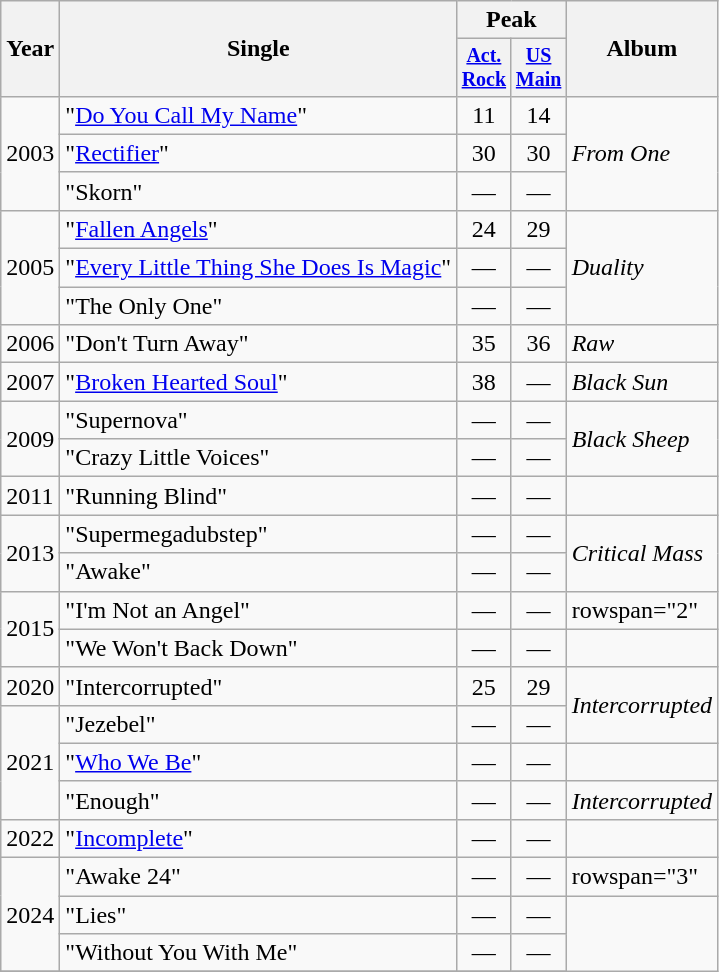<table class="wikitable">
<tr>
<th rowspan="2">Year</th>
<th rowspan="2">Single</th>
<th colspan="2">Peak</th>
<th rowspan="2">Album</th>
</tr>
<tr style="font-size:smaller;">
<th style="width:30px;"><a href='#'>Act.<br>Rock</a><br></th>
<th style="width:30px;"><a href='#'>US<br>Main</a><br></th>
</tr>
<tr>
<td rowspan="3">2003</td>
<td>"<a href='#'>Do You Call My Name</a>"</td>
<td style="text-align:center;">11</td>
<td style="text-align:center;">14</td>
<td rowspan="3"><em>From One</em></td>
</tr>
<tr>
<td>"<a href='#'>Rectifier</a>"</td>
<td style="text-align:center;">30</td>
<td style="text-align:center;">30</td>
</tr>
<tr>
<td>"Skorn"</td>
<td style="text-align:center;">—</td>
<td style="text-align:center;">—</td>
</tr>
<tr>
<td rowspan="3">2005</td>
<td>"<a href='#'>Fallen Angels</a>"</td>
<td style="text-align:center;">24</td>
<td style="text-align:center;">29</td>
<td rowspan="3"><em>Duality</em></td>
</tr>
<tr>
<td>"<a href='#'>Every Little Thing She Does Is Magic</a>" </td>
<td style="text-align:center;">—</td>
<td style="text-align:center;">—</td>
</tr>
<tr>
<td>"The Only One"</td>
<td style="text-align:center;">—</td>
<td style="text-align:center;">—</td>
</tr>
<tr>
<td>2006</td>
<td>"Don't Turn Away"</td>
<td style="text-align:center;">35</td>
<td style="text-align:center;">36</td>
<td><em>Raw</em></td>
</tr>
<tr>
<td>2007</td>
<td>"<a href='#'>Broken Hearted Soul</a>"</td>
<td style="text-align:center;">38</td>
<td style="text-align:center;">—</td>
<td><em>Black Sun</em></td>
</tr>
<tr>
<td rowspan="2">2009</td>
<td>"Supernova"</td>
<td style="text-align:center;">—</td>
<td style="text-align:center;">—</td>
<td rowspan="2"><em>Black Sheep</em></td>
</tr>
<tr>
<td>"Crazy Little Voices"</td>
<td style="text-align:center;">—</td>
<td style="text-align:center;">—</td>
</tr>
<tr>
<td>2011</td>
<td>"Running Blind"</td>
<td style="text-align:center;">—</td>
<td style="text-align:center;">—</td>
<td></td>
</tr>
<tr>
<td rowspan="2">2013</td>
<td>"Supermegadubstep"</td>
<td style="text-align:center;">—</td>
<td style="text-align:center;">—</td>
<td rowspan="2"><em>Critical Mass</em></td>
</tr>
<tr>
<td>"Awake"</td>
<td style="text-align:center;">—</td>
<td style="text-align:center;">—</td>
</tr>
<tr>
<td rowspan="2">2015</td>
<td>"I'm Not an Angel"</td>
<td style="text-align:center;">—</td>
<td style="text-align:center;">—</td>
<td>rowspan="2" </td>
</tr>
<tr>
<td>"We Won't Back Down"</td>
<td style="text-align:center;">—</td>
<td style="text-align:center;">—</td>
</tr>
<tr>
<td>2020</td>
<td>"Intercorrupted"</td>
<td style="text-align:center;">25</td>
<td style="text-align:center;">29</td>
<td rowspan="2"><em>Intercorrupted</em></td>
</tr>
<tr>
<td rowspan="3">2021</td>
<td>"Jezebel"</td>
<td style="text-align:center;">—</td>
<td style="text-align:center;">—</td>
</tr>
<tr>
<td>"<a href='#'>Who We Be</a>" </td>
<td style="text-align:center;">—</td>
<td style="text-align:center;">—</td>
<td></td>
</tr>
<tr>
<td>"Enough" </td>
<td style="text-align:center;">—</td>
<td style="text-align:center;">—</td>
<td><em>Intercorrupted</em></td>
</tr>
<tr>
<td>2022</td>
<td>"<a href='#'>Incomplete</a>" </td>
<td style="text-align:center;">—</td>
<td style="text-align:center;">—</td>
<td></td>
</tr>
<tr>
<td rowspan="3">2024</td>
<td>"Awake 24"</td>
<td style="text-align:center;">—</td>
<td style="text-align:center;">—</td>
<td>rowspan="3" </td>
</tr>
<tr>
<td>"Lies"</td>
<td style="text-align:center;">—</td>
<td style="text-align:center;">—</td>
</tr>
<tr>
<td>"Without You With Me"</td>
<td style="text-align:center;">—</td>
<td style="text-align:center;">—</td>
</tr>
<tr>
</tr>
</table>
